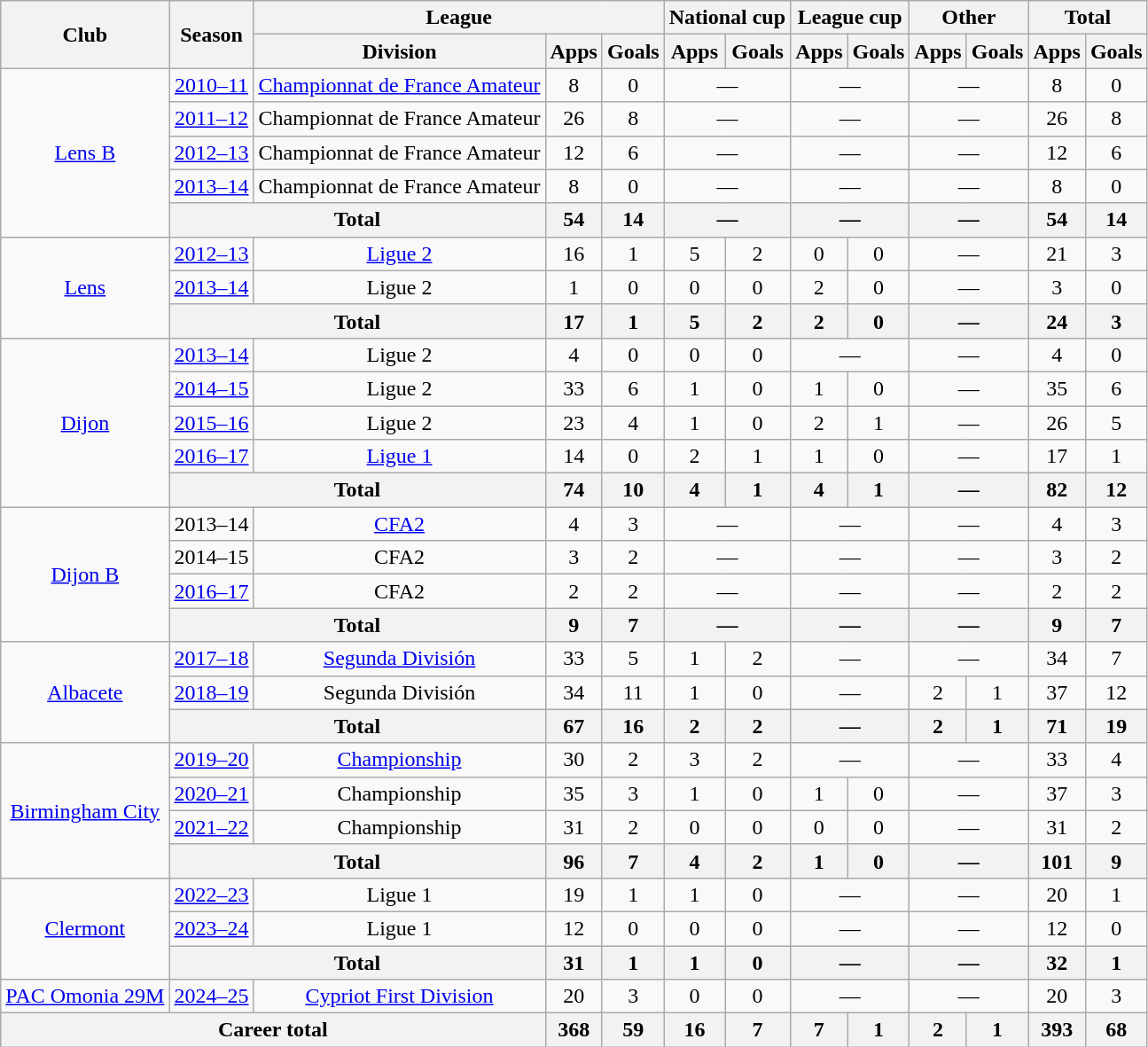<table class=wikitable style=text-align:center>
<tr>
<th rowspan="2">Club</th>
<th rowspan="2">Season</th>
<th colspan="3">League</th>
<th colspan="2">National cup</th>
<th colspan="2">League cup</th>
<th colspan="2">Other</th>
<th colspan="2">Total</th>
</tr>
<tr>
<th>Division</th>
<th>Apps</th>
<th>Goals</th>
<th>Apps</th>
<th>Goals</th>
<th>Apps</th>
<th>Goals</th>
<th>Apps</th>
<th>Goals</th>
<th>Apps</th>
<th>Goals</th>
</tr>
<tr>
<td rowspan="5"><a href='#'>Lens B</a></td>
<td><a href='#'>2010–11</a></td>
<td><a href='#'>Championnat de France Amateur</a></td>
<td>8</td>
<td>0</td>
<td colspan="2">—</td>
<td colspan="2">—</td>
<td colspan="2">—</td>
<td>8</td>
<td>0</td>
</tr>
<tr>
<td><a href='#'>2011–12</a></td>
<td>Championnat de France Amateur</td>
<td>26</td>
<td>8</td>
<td colspan="2">—</td>
<td colspan="2">—</td>
<td colspan="2">—</td>
<td>26</td>
<td>8</td>
</tr>
<tr>
<td><a href='#'>2012–13</a></td>
<td>Championnat de France Amateur</td>
<td>12</td>
<td>6</td>
<td colspan="2">—</td>
<td colspan="2">—</td>
<td colspan="2">—</td>
<td>12</td>
<td>6</td>
</tr>
<tr>
<td><a href='#'>2013–14</a></td>
<td>Championnat de France Amateur</td>
<td>8</td>
<td>0</td>
<td colspan="2">—</td>
<td colspan="2">—</td>
<td colspan="2">—</td>
<td>8</td>
<td>0</td>
</tr>
<tr>
<th colspan=2>Total</th>
<th>54</th>
<th>14</th>
<th colspan="2">—</th>
<th colspan="2">—</th>
<th colspan="2">—</th>
<th>54</th>
<th>14</th>
</tr>
<tr>
<td rowspan="3"><a href='#'>Lens</a></td>
<td><a href='#'>2012–13</a></td>
<td><a href='#'>Ligue 2</a></td>
<td>16</td>
<td>1</td>
<td>5</td>
<td>2</td>
<td>0</td>
<td>0</td>
<td colspan="2">—</td>
<td>21</td>
<td>3</td>
</tr>
<tr>
<td><a href='#'>2013–14</a></td>
<td>Ligue 2</td>
<td>1</td>
<td>0</td>
<td>0</td>
<td>0</td>
<td>2</td>
<td>0</td>
<td colspan="2">—</td>
<td>3</td>
<td>0</td>
</tr>
<tr>
<th colspan=2>Total</th>
<th>17</th>
<th>1</th>
<th>5</th>
<th>2</th>
<th>2</th>
<th>0</th>
<th colspan="2">—</th>
<th>24</th>
<th>3</th>
</tr>
<tr>
<td rowspan="5"><a href='#'>Dijon</a></td>
<td><a href='#'>2013–14</a></td>
<td>Ligue 2</td>
<td>4</td>
<td>0</td>
<td>0</td>
<td>0</td>
<td colspan="2">—</td>
<td colspan="2">—</td>
<td>4</td>
<td>0</td>
</tr>
<tr>
<td><a href='#'>2014–15</a></td>
<td>Ligue 2</td>
<td>33</td>
<td>6</td>
<td>1</td>
<td>0</td>
<td>1</td>
<td>0</td>
<td colspan="2">—</td>
<td>35</td>
<td>6</td>
</tr>
<tr>
<td><a href='#'>2015–16</a></td>
<td>Ligue 2</td>
<td>23</td>
<td>4</td>
<td>1</td>
<td>0</td>
<td>2</td>
<td>1</td>
<td colspan="2">—</td>
<td>26</td>
<td>5</td>
</tr>
<tr>
<td><a href='#'>2016–17</a></td>
<td><a href='#'>Ligue 1</a></td>
<td>14</td>
<td>0</td>
<td>2</td>
<td>1</td>
<td>1</td>
<td>0</td>
<td colspan="2">—</td>
<td>17</td>
<td>1</td>
</tr>
<tr>
<th colspan=2>Total</th>
<th>74</th>
<th>10</th>
<th>4</th>
<th>1</th>
<th>4</th>
<th>1</th>
<th colspan="2">—</th>
<th>82</th>
<th>12</th>
</tr>
<tr>
<td rowspan="4"><a href='#'>Dijon B</a></td>
<td>2013–14</td>
<td><a href='#'>CFA2</a></td>
<td>4</td>
<td>3</td>
<td colspan="2">—</td>
<td colspan="2">—</td>
<td colspan="2">—</td>
<td>4</td>
<td>3</td>
</tr>
<tr>
<td>2014–15</td>
<td>CFA2</td>
<td>3</td>
<td>2</td>
<td colspan="2">—</td>
<td colspan="2">—</td>
<td colspan="2">—</td>
<td>3</td>
<td>2</td>
</tr>
<tr>
<td><a href='#'>2016–17</a></td>
<td>CFA2</td>
<td>2</td>
<td>2</td>
<td colspan="2">—</td>
<td colspan="2">—</td>
<td colspan="2">—</td>
<td>2</td>
<td>2</td>
</tr>
<tr>
<th colspan=2>Total</th>
<th>9</th>
<th>7</th>
<th colspan="2">—</th>
<th colspan="2">—</th>
<th colspan="2">—</th>
<th>9</th>
<th>7</th>
</tr>
<tr>
<td rowspan=3><a href='#'>Albacete</a></td>
<td><a href='#'>2017–18</a></td>
<td><a href='#'>Segunda División</a></td>
<td>33</td>
<td>5</td>
<td>1</td>
<td>2</td>
<td colspan="2">—</td>
<td colspan="2">—</td>
<td>34</td>
<td>7</td>
</tr>
<tr>
<td><a href='#'>2018–19</a></td>
<td>Segunda División</td>
<td>34</td>
<td>11</td>
<td>1</td>
<td>0</td>
<td colspan="2">—</td>
<td>2</td>
<td>1</td>
<td>37</td>
<td>12</td>
</tr>
<tr>
<th colspan=2>Total</th>
<th>67</th>
<th>16</th>
<th>2</th>
<th>2</th>
<th colspan="2">—</th>
<th>2</th>
<th>1</th>
<th>71</th>
<th>19</th>
</tr>
<tr>
<td rowspan="4"><a href='#'>Birmingham City</a></td>
<td><a href='#'>2019–20</a></td>
<td><a href='#'>Championship</a></td>
<td>30</td>
<td>2</td>
<td>3</td>
<td>2</td>
<td colspan="2">—</td>
<td colspan="2">—</td>
<td>33</td>
<td>4</td>
</tr>
<tr>
<td><a href='#'>2020–21</a></td>
<td>Championship</td>
<td>35</td>
<td>3</td>
<td>1</td>
<td>0</td>
<td>1</td>
<td>0</td>
<td colspan="2">—</td>
<td>37</td>
<td>3</td>
</tr>
<tr>
<td><a href='#'>2021–22</a></td>
<td>Championship</td>
<td>31</td>
<td>2</td>
<td>0</td>
<td>0</td>
<td>0</td>
<td>0</td>
<td colspan="2">—</td>
<td>31</td>
<td>2</td>
</tr>
<tr>
<th colspan=2>Total</th>
<th>96</th>
<th>7</th>
<th>4</th>
<th>2</th>
<th>1</th>
<th>0</th>
<th colspan="2">—</th>
<th>101</th>
<th>9</th>
</tr>
<tr>
<td rowspan="3"><a href='#'>Clermont</a></td>
<td><a href='#'>2022–23</a></td>
<td>Ligue 1</td>
<td>19</td>
<td>1</td>
<td>1</td>
<td>0</td>
<td colspan="2">—</td>
<td colspan="2">—</td>
<td>20</td>
<td>1</td>
</tr>
<tr>
<td><a href='#'>2023–24</a></td>
<td>Ligue 1</td>
<td>12</td>
<td>0</td>
<td>0</td>
<td>0</td>
<td colspan="2">—</td>
<td colspan="2">—</td>
<td>12</td>
<td>0</td>
</tr>
<tr>
<th colspan=2>Total</th>
<th>31</th>
<th>1</th>
<th>1</th>
<th>0</th>
<th colspan="2">—</th>
<th colspan="2">—</th>
<th>32</th>
<th>1</th>
</tr>
<tr>
<td><a href='#'>PAC Omonia 29M</a></td>
<td><a href='#'>2024–25</a></td>
<td><a href='#'>Cypriot First Division</a></td>
<td>20</td>
<td>3</td>
<td>0</td>
<td>0</td>
<td colspan="2">—</td>
<td colspan="2">—</td>
<td>20</td>
<td>3</td>
</tr>
<tr>
<th colspan=3>Career total</th>
<th>368</th>
<th>59</th>
<th>16</th>
<th>7</th>
<th>7</th>
<th>1</th>
<th>2</th>
<th>1</th>
<th>393</th>
<th>68</th>
</tr>
</table>
